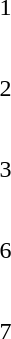<table>
<tr>
<td style="text-align: right; vertical-align: top;"><p>1</p></td>
<td><em></em></td>
<td></td>
</tr>
<tr>
<td style="text-align: right; vertical-align: top;"><p>2</p></td>
<td><em></em></td>
<td></td>
</tr>
<tr>
<td style="text-align: right; vertical-align: top;"><p>3</p></td>
<td><em></em></td>
<td></td>
</tr>
<tr>
<td style="text-align: right; vertical-align: top;"><p>6</p></td>
<td><em></em></td>
<td></td>
</tr>
<tr>
<td style="text-align: right; vertical-align: top;"><p>7</p></td>
<td><em></em></td>
<td></td>
</tr>
<tr>
</tr>
</table>
